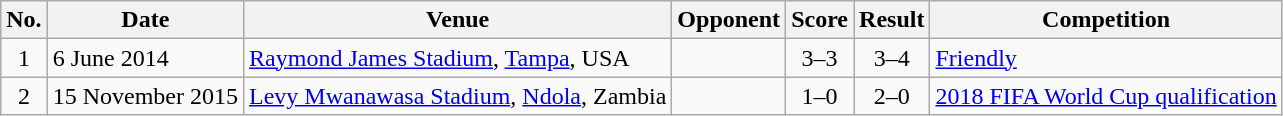<table class="wikitable sortable">
<tr>
<th scope="col">No.</th>
<th scope="col">Date</th>
<th scope="col">Venue</th>
<th scope="col">Opponent</th>
<th scope="col">Score</th>
<th scope="col">Result</th>
<th scope="col">Competition</th>
</tr>
<tr>
<td align="center">1</td>
<td>6 June 2014</td>
<td><a href='#'>Raymond James Stadium</a>, <a href='#'>Tampa</a>, USA</td>
<td></td>
<td align="center">3–3</td>
<td align="center">3–4</td>
<td><a href='#'>Friendly</a></td>
</tr>
<tr>
<td align="center">2</td>
<td>15 November 2015</td>
<td><a href='#'>Levy Mwanawasa Stadium</a>, <a href='#'>Ndola</a>, Zambia</td>
<td></td>
<td align="center">1–0</td>
<td align="center">2–0</td>
<td><a href='#'>2018 FIFA World Cup qualification</a></td>
</tr>
</table>
